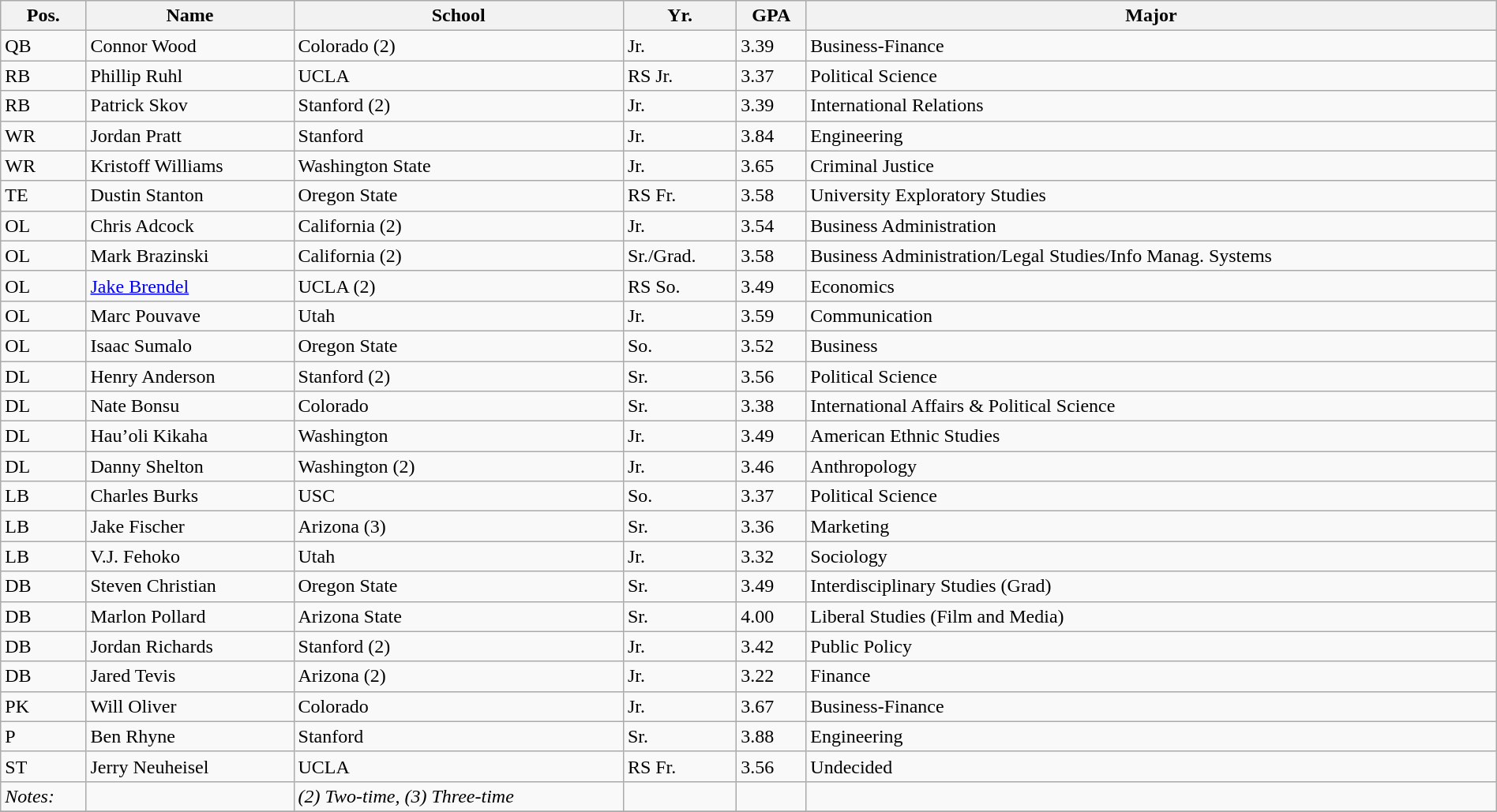<table class="wikitable sortable" style="width: 100%">
<tr>
<th>Pos.</th>
<th>Name</th>
<th>School</th>
<th>Yr.</th>
<th>GPA</th>
<th>Major</th>
</tr>
<tr>
<td>QB</td>
<td>Connor Wood</td>
<td>Colorado (2)</td>
<td>Jr.</td>
<td>3.39</td>
<td>Business-Finance</td>
</tr>
<tr>
<td>RB</td>
<td>Phillip Ruhl</td>
<td>UCLA</td>
<td>RS Jr.</td>
<td>3.37</td>
<td>Political Science</td>
</tr>
<tr>
<td>RB</td>
<td>Patrick Skov</td>
<td>Stanford (2)</td>
<td>Jr.</td>
<td>3.39</td>
<td>International Relations</td>
</tr>
<tr>
<td>WR</td>
<td>Jordan Pratt</td>
<td>Stanford</td>
<td>Jr.</td>
<td>3.84</td>
<td>Engineering</td>
</tr>
<tr>
<td>WR</td>
<td>Kristoff Williams</td>
<td>Washington State</td>
<td>Jr.</td>
<td>3.65</td>
<td>Criminal Justice</td>
</tr>
<tr>
<td>TE</td>
<td>Dustin Stanton</td>
<td>Oregon State</td>
<td>RS Fr.</td>
<td>3.58</td>
<td>University Exploratory Studies</td>
</tr>
<tr>
<td>OL</td>
<td>Chris Adcock</td>
<td>California (2)</td>
<td>Jr.</td>
<td>3.54</td>
<td>Business Administration</td>
</tr>
<tr>
<td>OL</td>
<td>Mark Brazinski</td>
<td>California (2)</td>
<td>Sr./Grad.</td>
<td>3.58</td>
<td>Business Administration/Legal Studies/Info Manag. Systems</td>
</tr>
<tr>
<td>OL</td>
<td><a href='#'>Jake Brendel</a></td>
<td>UCLA (2)</td>
<td>RS So.</td>
<td>3.49</td>
<td>Economics</td>
</tr>
<tr>
<td>OL</td>
<td>Marc Pouvave</td>
<td>Utah</td>
<td>Jr.</td>
<td>3.59</td>
<td>Communication</td>
</tr>
<tr>
<td>OL</td>
<td>Isaac Sumalo</td>
<td>Oregon State</td>
<td>So.</td>
<td>3.52</td>
<td>Business</td>
</tr>
<tr>
<td>DL</td>
<td>Henry Anderson</td>
<td>Stanford (2)</td>
<td>Sr.</td>
<td>3.56</td>
<td>Political Science</td>
</tr>
<tr>
<td>DL</td>
<td>Nate Bonsu</td>
<td>Colorado</td>
<td>Sr.</td>
<td>3.38</td>
<td>International Affairs & Political Science</td>
</tr>
<tr>
<td>DL</td>
<td>Hau’oli Kikaha</td>
<td>Washington</td>
<td>Jr.</td>
<td>3.49</td>
<td>American Ethnic Studies</td>
</tr>
<tr>
<td>DL</td>
<td>Danny Shelton</td>
<td>Washington (2)</td>
<td>Jr.</td>
<td>3.46</td>
<td>Anthropology</td>
</tr>
<tr>
<td>LB</td>
<td>Charles Burks</td>
<td>USC</td>
<td>So.</td>
<td>3.37</td>
<td>Political Science</td>
</tr>
<tr>
<td>LB</td>
<td>Jake Fischer</td>
<td>Arizona (3)</td>
<td>Sr.</td>
<td>3.36</td>
<td>Marketing</td>
</tr>
<tr>
<td>LB</td>
<td>V.J. Fehoko</td>
<td>Utah</td>
<td>Jr.</td>
<td>3.32</td>
<td>Sociology</td>
</tr>
<tr>
<td>DB</td>
<td>Steven Christian</td>
<td>Oregon State</td>
<td>Sr.</td>
<td>3.49</td>
<td>Interdisciplinary Studies (Grad)</td>
</tr>
<tr>
<td>DB</td>
<td>Marlon Pollard</td>
<td>Arizona State</td>
<td>Sr.</td>
<td>4.00</td>
<td>Liberal Studies (Film and Media)</td>
</tr>
<tr>
<td>DB</td>
<td>Jordan Richards</td>
<td>Stanford (2)</td>
<td>Jr.</td>
<td>3.42</td>
<td>Public Policy</td>
</tr>
<tr>
<td>DB</td>
<td>Jared Tevis</td>
<td>Arizona (2)</td>
<td>Jr.</td>
<td>3.22</td>
<td>Finance</td>
</tr>
<tr>
<td>PK</td>
<td>Will Oliver</td>
<td>Colorado</td>
<td>Jr.</td>
<td>3.67</td>
<td>Business-Finance</td>
</tr>
<tr>
<td>P</td>
<td>Ben Rhyne</td>
<td>Stanford</td>
<td>Sr.</td>
<td>3.88</td>
<td>Engineering</td>
</tr>
<tr>
<td>ST</td>
<td>Jerry Neuheisel</td>
<td>UCLA</td>
<td>RS Fr.</td>
<td>3.56</td>
<td>Undecided</td>
</tr>
<tr>
<td><em>Notes:</em></td>
<td></td>
<td><em>(2) Two-time, (3) Three-time</em></td>
<td></td>
<td></td>
<td></td>
</tr>
<tr>
</tr>
</table>
